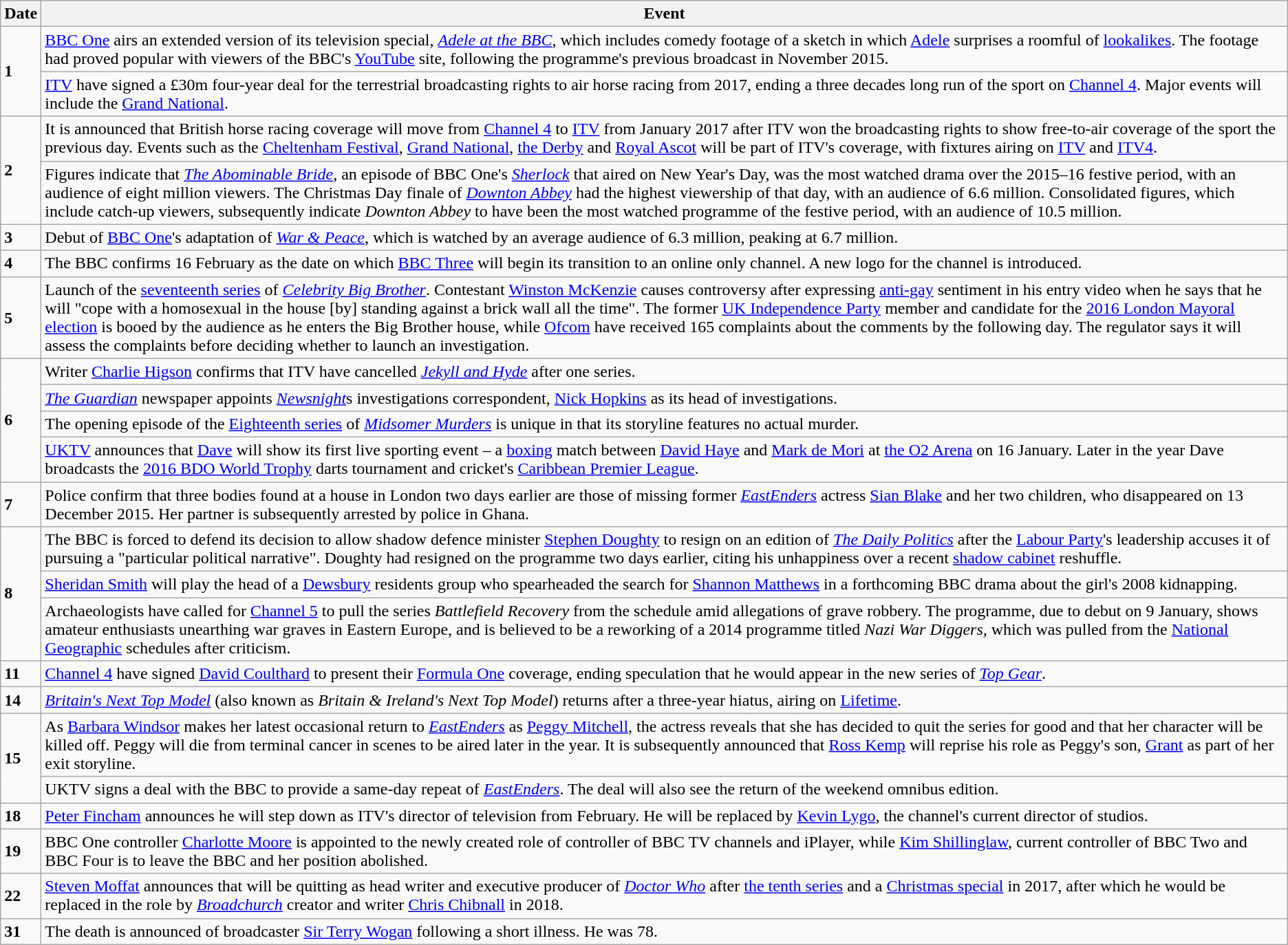<table class="wikitable">
<tr>
<th>Date</th>
<th>Event</th>
</tr>
<tr>
<td rowspan=2><strong>1</strong></td>
<td><a href='#'>BBC One</a> airs an extended version of its television special, <em><a href='#'>Adele at the BBC</a></em>, which includes comedy footage of a sketch in which <a href='#'>Adele</a> surprises a roomful of <a href='#'>lookalikes</a>. The footage had proved popular with viewers of the BBC's <a href='#'>YouTube</a> site, following the programme's previous broadcast in November 2015.</td>
</tr>
<tr>
<td><a href='#'>ITV</a> have signed a £30m four-year deal for the terrestrial broadcasting rights to air horse racing from 2017, ending a three decades long run of the sport on <a href='#'>Channel 4</a>. Major events will include the <a href='#'>Grand National</a>.</td>
</tr>
<tr>
<td rowspan=2><strong>2</strong></td>
<td>It is announced that British horse racing coverage will move from <a href='#'>Channel 4</a> to <a href='#'>ITV</a> from January 2017 after ITV won the broadcasting rights to show free-to-air coverage of the sport the previous day. Events such as the <a href='#'>Cheltenham Festival</a>, <a href='#'>Grand National</a>, <a href='#'>the Derby</a> and <a href='#'>Royal Ascot</a> will be part of ITV's coverage, with fixtures airing on <a href='#'>ITV</a> and <a href='#'>ITV4</a>.</td>
</tr>
<tr>
<td>Figures indicate that <em><a href='#'>The Abominable Bride</a></em>, an episode of BBC One's <em><a href='#'>Sherlock</a></em> that aired on New Year's Day, was the most watched drama over the 2015–16 festive period, with an audience of eight million viewers. The Christmas Day finale of <em><a href='#'>Downton Abbey</a></em> had the highest viewership of that day, with an audience of 6.6 million. Consolidated figures, which include catch-up viewers, subsequently indicate <em>Downton Abbey</em> to have been the most watched programme of the festive period, with an audience of 10.5 million.</td>
</tr>
<tr>
<td><strong>3</strong></td>
<td>Debut of <a href='#'>BBC One</a>'s adaptation of <em><a href='#'>War & Peace</a></em>, which is watched by an average audience of 6.3 million, peaking at 6.7 million.</td>
</tr>
<tr>
<td><strong>4</strong></td>
<td>The BBC confirms 16 February as the date on which <a href='#'>BBC Three</a> will begin its transition to an online only channel. A new logo for the channel is introduced.</td>
</tr>
<tr>
<td><strong>5</strong></td>
<td>Launch of the <a href='#'>seventeenth series</a> of <em><a href='#'>Celebrity Big Brother</a></em>. Contestant <a href='#'>Winston McKenzie</a> causes controversy after expressing <a href='#'>anti-gay</a> sentiment in his entry video when he says that he will "cope with a homosexual in the house [by] standing against a brick wall all the time". The former <a href='#'>UK Independence Party</a> member and candidate for the <a href='#'>2016 London Mayoral election</a> is booed by the audience as he enters the Big Brother house, while <a href='#'>Ofcom</a> have received 165 complaints about the comments by the following day. The regulator says it will assess the complaints before deciding whether to launch an investigation.</td>
</tr>
<tr>
<td rowspan=4><strong>6</strong></td>
<td>Writer <a href='#'>Charlie Higson</a> confirms that ITV have cancelled <em><a href='#'>Jekyll and Hyde</a></em> after one series.</td>
</tr>
<tr>
<td><em><a href='#'>The Guardian</a></em> newspaper appoints <em><a href='#'>Newsnight</a></em>s investigations correspondent, <a href='#'>Nick Hopkins</a> as its head of investigations.</td>
</tr>
<tr>
<td>The opening episode of the <a href='#'>Eighteenth series</a> of <em><a href='#'>Midsomer Murders</a></em> is unique in that its storyline features no actual murder.</td>
</tr>
<tr>
<td><a href='#'>UKTV</a> announces that <a href='#'>Dave</a> will show its first live sporting event – a <a href='#'>boxing</a> match between <a href='#'>David Haye</a> and <a href='#'>Mark de Mori</a> at <a href='#'>the O2 Arena</a> on 16 January. Later in the year Dave broadcasts the <a href='#'>2016 BDO World Trophy</a> darts tournament and cricket's <a href='#'>Caribbean Premier League</a>.</td>
</tr>
<tr>
<td><strong>7</strong></td>
<td>Police confirm that three bodies found at a house in London two days earlier are those of missing former <em><a href='#'>EastEnders</a></em> actress <a href='#'>Sian Blake</a> and her two children, who disappeared on 13 December 2015. Her partner is subsequently arrested by police in Ghana.</td>
</tr>
<tr>
<td rowspan=3><strong>8</strong></td>
<td>The BBC is forced to defend its decision to allow shadow defence minister <a href='#'>Stephen Doughty</a> to resign on an edition of <em><a href='#'>The Daily Politics</a></em> after the <a href='#'>Labour Party</a>'s leadership accuses it of pursuing a "particular political narrative". Doughty had resigned on the programme two days earlier, citing his unhappiness over a recent <a href='#'>shadow cabinet</a> reshuffle.</td>
</tr>
<tr>
<td><a href='#'>Sheridan Smith</a> will play the head of a <a href='#'>Dewsbury</a> residents group who spearheaded the search for <a href='#'>Shannon Matthews</a> in a forthcoming BBC drama about the girl's 2008 kidnapping.</td>
</tr>
<tr>
<td>Archaeologists have called for <a href='#'>Channel 5</a> to pull the series <em>Battlefield Recovery</em> from the schedule amid allegations of grave robbery. The programme, due to debut on 9 January, shows amateur enthusiasts unearthing war graves in Eastern Europe, and is believed to be a reworking of a 2014 programme titled <em>Nazi War Diggers</em>, which was pulled from the <a href='#'>National Geographic</a> schedules after criticism.</td>
</tr>
<tr>
<td><strong>11</strong></td>
<td><a href='#'>Channel 4</a> have signed <a href='#'>David Coulthard</a> to present their <a href='#'>Formula One</a> coverage, ending speculation that he would appear in the new series of <em><a href='#'>Top Gear</a></em>.</td>
</tr>
<tr>
<td><strong>14</strong></td>
<td><em><a href='#'>Britain's Next Top Model</a></em> (also known as <em>Britain & Ireland's Next Top Model</em>) returns after a three-year hiatus, airing on <a href='#'>Lifetime</a>.</td>
</tr>
<tr>
<td rowspan=2><strong>15</strong></td>
<td>As <a href='#'>Barbara Windsor</a> makes her latest occasional return to <em><a href='#'>EastEnders</a></em> as <a href='#'>Peggy Mitchell</a>, the actress reveals that she has decided to quit the series for good and that her character will be killed off. Peggy will die from terminal cancer in scenes to be aired later in the year. It is subsequently announced that <a href='#'>Ross Kemp</a> will reprise his role as Peggy's son, <a href='#'>Grant</a> as part of her exit storyline.</td>
</tr>
<tr>
<td>UKTV signs a deal with the BBC to provide a same-day repeat of <em><a href='#'>EastEnders</a></em>. The deal will also see the return of the weekend omnibus edition.</td>
</tr>
<tr>
<td><strong>18</strong></td>
<td><a href='#'>Peter Fincham</a> announces he will step down as ITV's director of television from February. He will be replaced by <a href='#'>Kevin Lygo</a>, the channel's current director of studios.</td>
</tr>
<tr>
<td><strong>19</strong></td>
<td>BBC One controller <a href='#'>Charlotte Moore</a> is appointed to the newly created role of controller of BBC TV channels and iPlayer, while <a href='#'>Kim Shillinglaw</a>, current controller of BBC Two and BBC Four is to leave the BBC and her position abolished.</td>
</tr>
<tr>
<td><strong>22</strong></td>
<td><a href='#'>Steven Moffat</a> announces that will be quitting as head writer and executive producer of <em><a href='#'>Doctor Who</a></em> after <a href='#'>the tenth series</a> and a <a href='#'>Christmas special</a> in 2017, after which he would be replaced in the role by <em><a href='#'>Broadchurch</a></em> creator and writer <a href='#'>Chris Chibnall</a> in 2018.</td>
</tr>
<tr>
<td><strong>31</strong></td>
<td>The death is announced of broadcaster <a href='#'>Sir Terry Wogan</a> following a short illness. He was 78.</td>
</tr>
</table>
